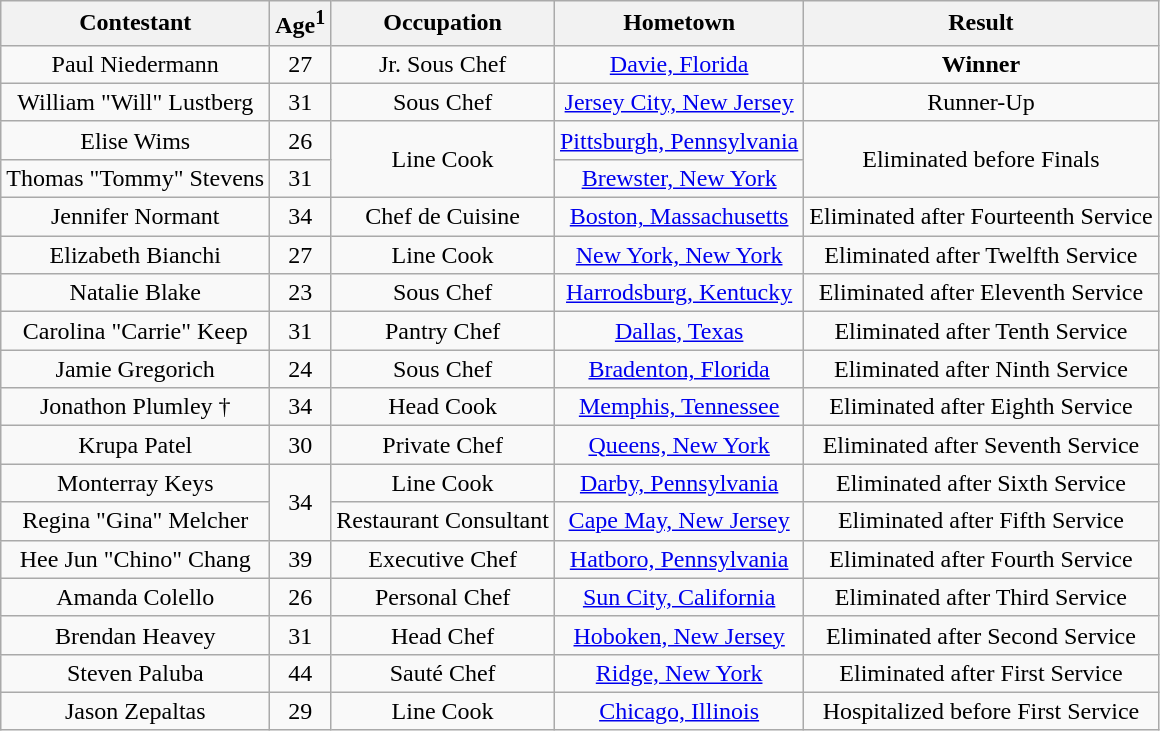<table class="wikitable sortable" style=text-align:center>
<tr>
<th>Contestant</th>
<th>Age<sup>1</sup></th>
<th>Occupation</th>
<th>Hometown</th>
<th>Result</th>
</tr>
<tr>
<td>Paul Niedermann</td>
<td>27</td>
<td>Jr. Sous Chef</td>
<td><a href='#'>Davie, Florida</a></td>
<td><strong>Winner</strong></td>
</tr>
<tr>
<td>William "Will" Lustberg</td>
<td>31</td>
<td>Sous Chef</td>
<td><a href='#'>Jersey City, New Jersey</a></td>
<td>Runner-Up</td>
</tr>
<tr>
<td>Elise Wims</td>
<td>26</td>
<td rowspan="2">Line Cook</td>
<td><a href='#'>Pittsburgh, Pennsylvania</a></td>
<td rowspan="2">Eliminated before Finals</td>
</tr>
<tr>
<td>Thomas "Tommy" Stevens</td>
<td>31</td>
<td><a href='#'>Brewster, New York</a></td>
</tr>
<tr>
<td>Jennifer Normant</td>
<td>34</td>
<td>Chef de Cuisine</td>
<td><a href='#'>Boston, Massachusetts</a></td>
<td>Eliminated after Fourteenth Service</td>
</tr>
<tr>
<td>Elizabeth Bianchi</td>
<td>27</td>
<td>Line Cook</td>
<td><a href='#'>New York, New York</a></td>
<td>Eliminated after Twelfth Service</td>
</tr>
<tr>
<td>Natalie Blake</td>
<td>23</td>
<td>Sous Chef</td>
<td><a href='#'>Harrodsburg, Kentucky</a></td>
<td>Eliminated after Eleventh Service</td>
</tr>
<tr>
<td>Carolina "Carrie" Keep</td>
<td>31</td>
<td>Pantry Chef</td>
<td><a href='#'>Dallas, Texas</a></td>
<td>Eliminated after Tenth Service</td>
</tr>
<tr>
<td>Jamie Gregorich</td>
<td>24</td>
<td>Sous Chef</td>
<td><a href='#'>Bradenton, Florida</a></td>
<td>Eliminated after Ninth Service</td>
</tr>
<tr>
<td>Jonathon Plumley †</td>
<td>34</td>
<td>Head Cook</td>
<td><a href='#'>Memphis, Tennessee</a></td>
<td>Eliminated after Eighth Service</td>
</tr>
<tr>
<td>Krupa Patel</td>
<td>30</td>
<td>Private Chef</td>
<td><a href='#'>Queens, New York</a></td>
<td>Eliminated after Seventh Service</td>
</tr>
<tr>
<td>Monterray Keys</td>
<td rowspan="2">34</td>
<td>Line Cook</td>
<td><a href='#'>Darby, Pennsylvania</a></td>
<td>Eliminated after Sixth Service</td>
</tr>
<tr>
<td>Regina "Gina" Melcher</td>
<td>Restaurant Consultant</td>
<td><a href='#'>Cape May, New Jersey</a></td>
<td>Eliminated after Fifth Service</td>
</tr>
<tr>
<td>Hee Jun "Chino" Chang</td>
<td>39</td>
<td>Executive Chef</td>
<td><a href='#'>Hatboro, Pennsylvania</a></td>
<td>Eliminated after Fourth Service</td>
</tr>
<tr>
<td>Amanda Colello</td>
<td>26</td>
<td>Personal Chef</td>
<td><a href='#'>Sun City, California</a></td>
<td>Eliminated after Third Service</td>
</tr>
<tr>
<td>Brendan Heavey</td>
<td>31</td>
<td>Head Chef</td>
<td><a href='#'>Hoboken, New Jersey</a></td>
<td>Eliminated after Second Service</td>
</tr>
<tr>
<td>Steven Paluba</td>
<td>44</td>
<td>Sauté Chef</td>
<td><a href='#'>Ridge, New York</a></td>
<td>Eliminated after First Service</td>
</tr>
<tr>
<td>Jason Zepaltas</td>
<td>29</td>
<td>Line Cook</td>
<td><a href='#'>Chicago, Illinois</a></td>
<td>Hospitalized before First Service</td>
</tr>
</table>
